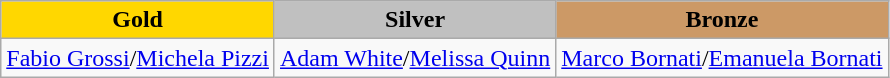<table class="wikitable">
<tr>
<th style="background-color:gold;">Gold</th>
<th style="background-color:silver;">Silver</th>
<th style="background-color:#cc9966;">Bronze</th>
</tr>
<tr>
<td> <a href='#'>Fabio Grossi</a>/<a href='#'>Michela Pizzi</a></td>
<td> <a href='#'>Adam White</a>/<a href='#'>Melissa Quinn</a></td>
<td> <a href='#'>Marco Bornati</a>/<a href='#'>Emanuela Bornati</a></td>
</tr>
</table>
